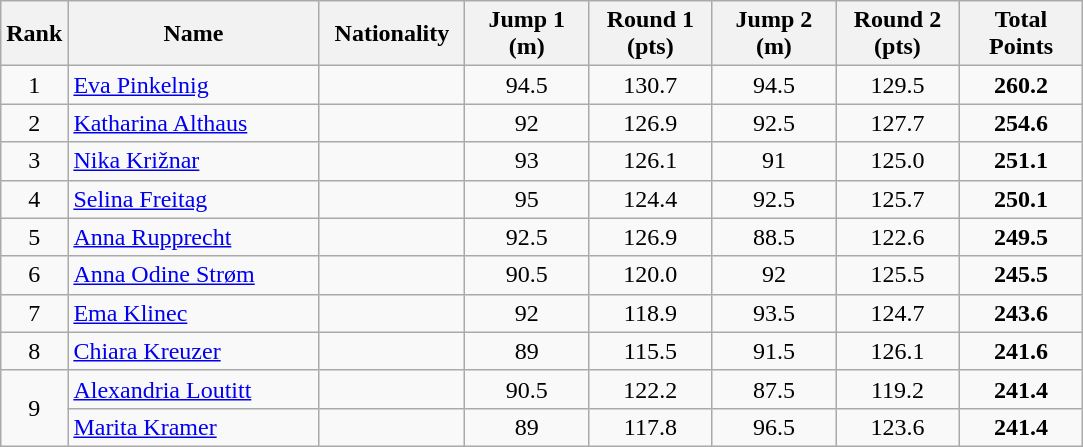<table class="wikitable sortable" style="text-align: center;">
<tr>
<th>Rank</th>
<th width=160>Name</th>
<th width=90>Nationality</th>
<th width=75>Jump 1 (m)</th>
<th width=75>Round 1 (pts)</th>
<th width=75>Jump 2 (m)</th>
<th width=75>Round 2 (pts)</th>
<th width=75>Total Points</th>
</tr>
<tr>
<td>1</td>
<td align=left><a href='#'>Eva Pinkelnig</a></td>
<td align=left></td>
<td>94.5</td>
<td>130.7</td>
<td>94.5</td>
<td>129.5</td>
<td><strong>260.2</strong></td>
</tr>
<tr>
<td>2</td>
<td align=left><a href='#'>Katharina Althaus</a></td>
<td align=left></td>
<td>92</td>
<td>126.9</td>
<td>92.5</td>
<td>127.7</td>
<td><strong>254.6</strong></td>
</tr>
<tr>
<td>3</td>
<td align=left><a href='#'>Nika Križnar</a></td>
<td align=left></td>
<td>93</td>
<td>126.1</td>
<td>91</td>
<td>125.0</td>
<td><strong>251.1</strong></td>
</tr>
<tr>
<td>4</td>
<td align=left><a href='#'>Selina Freitag</a></td>
<td align=left></td>
<td>95</td>
<td>124.4</td>
<td>92.5</td>
<td>125.7</td>
<td><strong>250.1</strong></td>
</tr>
<tr>
<td>5</td>
<td align=left><a href='#'>Anna Rupprecht</a></td>
<td align=left></td>
<td>92.5</td>
<td>126.9</td>
<td>88.5</td>
<td>122.6</td>
<td><strong>249.5</strong></td>
</tr>
<tr>
<td>6</td>
<td align=left><a href='#'>Anna Odine Strøm</a></td>
<td align=left></td>
<td>90.5</td>
<td>120.0</td>
<td>92</td>
<td>125.5</td>
<td><strong>245.5</strong></td>
</tr>
<tr>
<td>7</td>
<td align=left><a href='#'>Ema Klinec</a></td>
<td align=left></td>
<td>92</td>
<td>118.9</td>
<td>93.5</td>
<td>124.7</td>
<td><strong>243.6</strong></td>
</tr>
<tr>
<td>8</td>
<td align=left><a href='#'>Chiara Kreuzer</a></td>
<td align=left></td>
<td>89</td>
<td>115.5</td>
<td>91.5</td>
<td>126.1</td>
<td><strong>241.6</strong></td>
</tr>
<tr>
<td rowspan=2>9</td>
<td align=left><a href='#'>Alexandria Loutitt</a></td>
<td align=left></td>
<td>90.5</td>
<td>122.2</td>
<td>87.5</td>
<td>119.2</td>
<td><strong>241.4</strong></td>
</tr>
<tr>
<td align=left><a href='#'>Marita Kramer</a></td>
<td align=left></td>
<td>89</td>
<td>117.8</td>
<td>96.5</td>
<td>123.6</td>
<td><strong>241.4</strong></td>
</tr>
</table>
